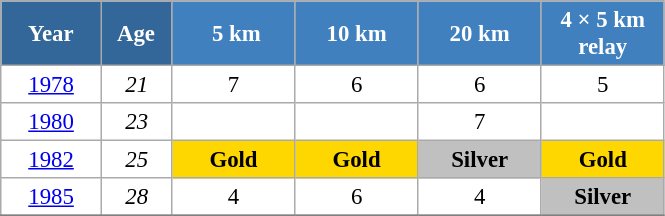<table class="wikitable" style="font-size:95%; text-align:center; border:grey solid 1px; border-collapse:collapse; background:#ffffff;">
<tr>
<th style="background-color:#369; color:white; width:60px;"> Year </th>
<th style="background-color:#369; color:white; width:40px;"> Age </th>
<th style="background-color:#4180be; color:white; width:75px;"> 5 km</th>
<th style="background-color:#4180be; color:white; width:75px;"> 10 km </th>
<th style="background-color:#4180be; color:white; width:75px;"> 20 km </th>
<th style="background-color:#4180be; color:white; width:75px;"> 4 × 5 km <br> relay </th>
</tr>
<tr>
<td><a href='#'>1978</a></td>
<td><em>21</em></td>
<td>7</td>
<td>6</td>
<td>6</td>
<td>5</td>
</tr>
<tr>
<td><a href='#'>1980</a></td>
<td><em>23</em></td>
<td></td>
<td></td>
<td>7</td>
<td></td>
</tr>
<tr>
<td><a href='#'>1982</a></td>
<td><em>25</em></td>
<td style="background:gold;"><strong>Gold</strong></td>
<td style="background:gold;"><strong>Gold</strong></td>
<td style="background:silver;"><strong>Silver</strong></td>
<td style="background:gold;"><strong>Gold</strong></td>
</tr>
<tr>
<td><a href='#'>1985</a></td>
<td><em>28</em></td>
<td>4</td>
<td>6</td>
<td>4</td>
<td style="background:silver;"><strong>Silver</strong></td>
</tr>
<tr>
</tr>
</table>
